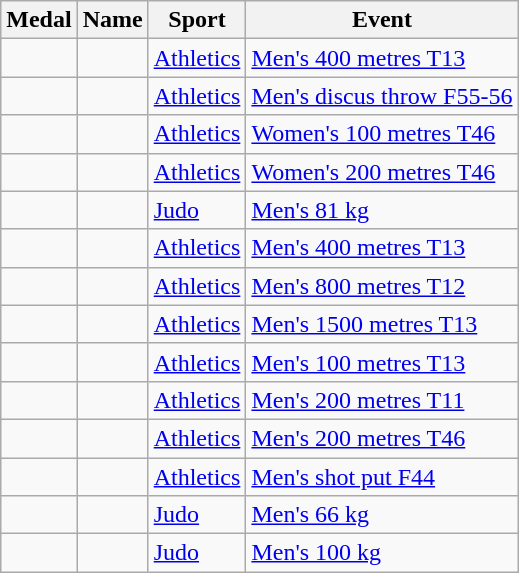<table class="wikitable sortable">
<tr>
<th>Medal</th>
<th>Name</th>
<th>Sport</th>
<th>Event</th>
</tr>
<tr>
<td></td>
<td></td>
<td><a href='#'>Athletics</a></td>
<td><a href='#'>Men's 400 metres T13</a></td>
</tr>
<tr>
<td></td>
<td></td>
<td><a href='#'>Athletics</a></td>
<td><a href='#'>Men's discus throw F55-56</a></td>
</tr>
<tr>
<td></td>
<td></td>
<td><a href='#'>Athletics</a></td>
<td><a href='#'>Women's 100 metres T46</a></td>
</tr>
<tr>
<td></td>
<td></td>
<td><a href='#'>Athletics</a></td>
<td><a href='#'>Women's 200 metres T46</a></td>
</tr>
<tr>
<td></td>
<td></td>
<td><a href='#'>Judo</a></td>
<td><a href='#'>Men's 81 kg</a></td>
</tr>
<tr>
<td></td>
<td></td>
<td><a href='#'>Athletics</a></td>
<td><a href='#'>Men's 400 metres T13</a></td>
</tr>
<tr>
<td></td>
<td></td>
<td><a href='#'>Athletics</a></td>
<td><a href='#'>Men's 800 metres T12</a></td>
</tr>
<tr>
<td></td>
<td></td>
<td><a href='#'>Athletics</a></td>
<td><a href='#'>Men's 1500 metres T13</a></td>
</tr>
<tr>
<td></td>
<td></td>
<td><a href='#'>Athletics</a></td>
<td><a href='#'>Men's 100 metres T13</a></td>
</tr>
<tr>
<td></td>
<td></td>
<td><a href='#'>Athletics</a></td>
<td><a href='#'>Men's 200 metres T11</a></td>
</tr>
<tr>
<td></td>
<td></td>
<td><a href='#'>Athletics</a></td>
<td><a href='#'>Men's 200 metres T46</a></td>
</tr>
<tr>
<td></td>
<td></td>
<td><a href='#'>Athletics</a></td>
<td><a href='#'>Men's shot put F44</a></td>
</tr>
<tr>
<td></td>
<td></td>
<td><a href='#'>Judo</a></td>
<td><a href='#'>Men's 66 kg</a></td>
</tr>
<tr>
<td></td>
<td></td>
<td><a href='#'>Judo</a></td>
<td><a href='#'>Men's 100 kg</a></td>
</tr>
</table>
